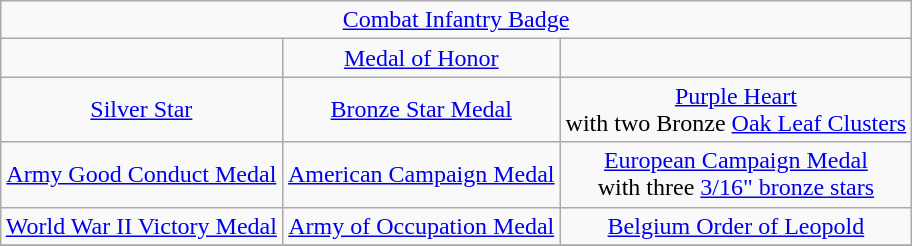<table class="wikitable" style="margin:1em auto; text-align:center;">
<tr>
<td colspan="13"><a href='#'>Combat Infantry Badge</a></td>
</tr>
<tr>
<td></td>
<td><a href='#'>Medal of Honor</a></td>
<td></td>
</tr>
<tr>
<td><a href='#'>Silver Star</a></td>
<td><a href='#'>Bronze Star Medal</a></td>
<td><a href='#'>Purple Heart</a> <br>with two Bronze <a href='#'>Oak Leaf Clusters</a></td>
</tr>
<tr>
<td><a href='#'>Army Good Conduct Medal</a></td>
<td><a href='#'>American Campaign Medal</a></td>
<td><a href='#'>European Campaign Medal</a><br>with three <a href='#'>3/16" bronze stars</a></td>
</tr>
<tr>
<td><a href='#'>World War II Victory Medal</a></td>
<td><a href='#'>Army of Occupation Medal</a></td>
<td><a href='#'>Belgium Order of Leopold</a></td>
</tr>
<tr>
</tr>
</table>
